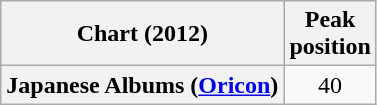<table class="wikitable plainrowheaders" style="text-align:center">
<tr>
<th scope="col">Chart (2012)</th>
<th scope="col">Peak<br> position</th>
</tr>
<tr>
<th scope="row">Japanese Albums (<a href='#'>Oricon</a>)</th>
<td>40</td>
</tr>
</table>
